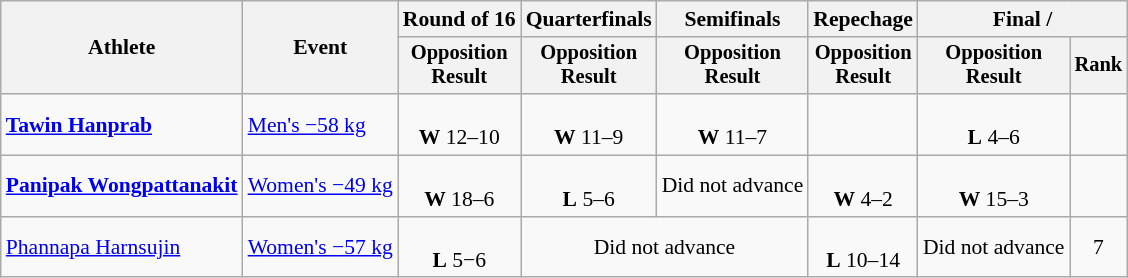<table class="wikitable" style="font-size:90%;">
<tr>
<th rowspan=2>Athlete</th>
<th rowspan=2>Event</th>
<th>Round of 16</th>
<th>Quarterfinals</th>
<th>Semifinals</th>
<th>Repechage</th>
<th colspan=2>Final / </th>
</tr>
<tr style="font-size:95%">
<th>Opposition<br>Result</th>
<th>Opposition<br>Result</th>
<th>Opposition<br>Result</th>
<th>Opposition<br>Result</th>
<th>Opposition<br>Result</th>
<th>Rank</th>
</tr>
<tr align=center>
<td align=left><strong><a href='#'>Tawin Hanprab</a></strong></td>
<td align=left><a href='#'>Men's −58 kg</a></td>
<td><br><strong>W</strong> 12–10</td>
<td><br><strong>W</strong> 11–9</td>
<td><br><strong>W</strong> 11–7</td>
<td></td>
<td><br><strong>L</strong> 4–6</td>
<td></td>
</tr>
<tr align=center>
<td align=left><strong><a href='#'>Panipak Wongpattanakit</a></strong></td>
<td align=left><a href='#'>Women's −49 kg</a></td>
<td><br><strong>W</strong> 18–6 </td>
<td><br><strong>L</strong> 5–6</td>
<td>Did not advance</td>
<td><br><strong>W</strong> 4–2</td>
<td><br><strong>W</strong> 15–3 </td>
<td></td>
</tr>
<tr align=center>
<td align=left><a href='#'>Phannapa Harnsujin</a></td>
<td align=left><a href='#'>Women's −57 kg</a></td>
<td><br><strong>L</strong> 5−6</td>
<td colspan=2>Did not advance</td>
<td><br><strong>L</strong> 10–14</td>
<td>Did not advance</td>
<td>7</td>
</tr>
</table>
